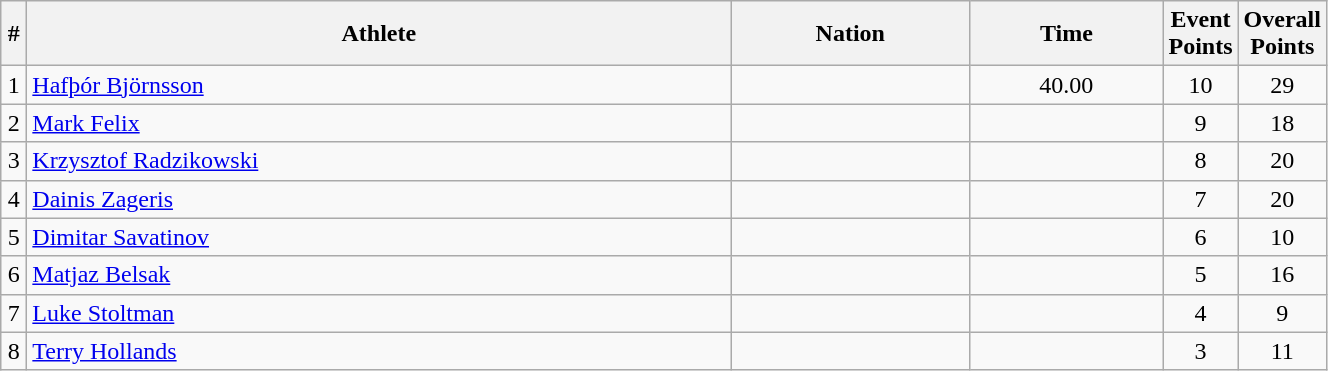<table class="wikitable sortable" style="text-align:center;width: 70%;">
<tr>
<th scope="col" style="width: 10px;">#</th>
<th scope="col">Athlete</th>
<th scope="col">Nation</th>
<th scope="col">Time</th>
<th scope="col" style="width: 10px;">Event Points</th>
<th scope="col" style="width: 10px;">Overall Points</th>
</tr>
<tr>
<td>1</td>
<td align=left><a href='#'>Hafþór Björnsson</a></td>
<td align=left></td>
<td>40.00</td>
<td>10</td>
<td>29</td>
</tr>
<tr>
<td>2</td>
<td align=left><a href='#'>Mark Felix</a></td>
<td align=left></td>
<td></td>
<td>9</td>
<td>18</td>
</tr>
<tr>
<td>3</td>
<td align=left><a href='#'>Krzysztof Radzikowski</a></td>
<td align=left></td>
<td></td>
<td>8</td>
<td>20</td>
</tr>
<tr>
<td>4</td>
<td align=left><a href='#'>Dainis Zageris</a></td>
<td align=left></td>
<td></td>
<td>7</td>
<td>20</td>
</tr>
<tr>
<td>5</td>
<td align=left><a href='#'>Dimitar Savatinov</a></td>
<td align=left></td>
<td></td>
<td>6</td>
<td>10</td>
</tr>
<tr>
<td>6</td>
<td align=left><a href='#'>Matjaz Belsak</a></td>
<td align=left></td>
<td></td>
<td>5</td>
<td>16</td>
</tr>
<tr>
<td>7</td>
<td align=left><a href='#'>Luke Stoltman</a></td>
<td align=left></td>
<td></td>
<td>4</td>
<td>9</td>
</tr>
<tr>
<td>8</td>
<td align=left><a href='#'>Terry Hollands</a></td>
<td align=left></td>
<td></td>
<td>3</td>
<td>11</td>
</tr>
</table>
